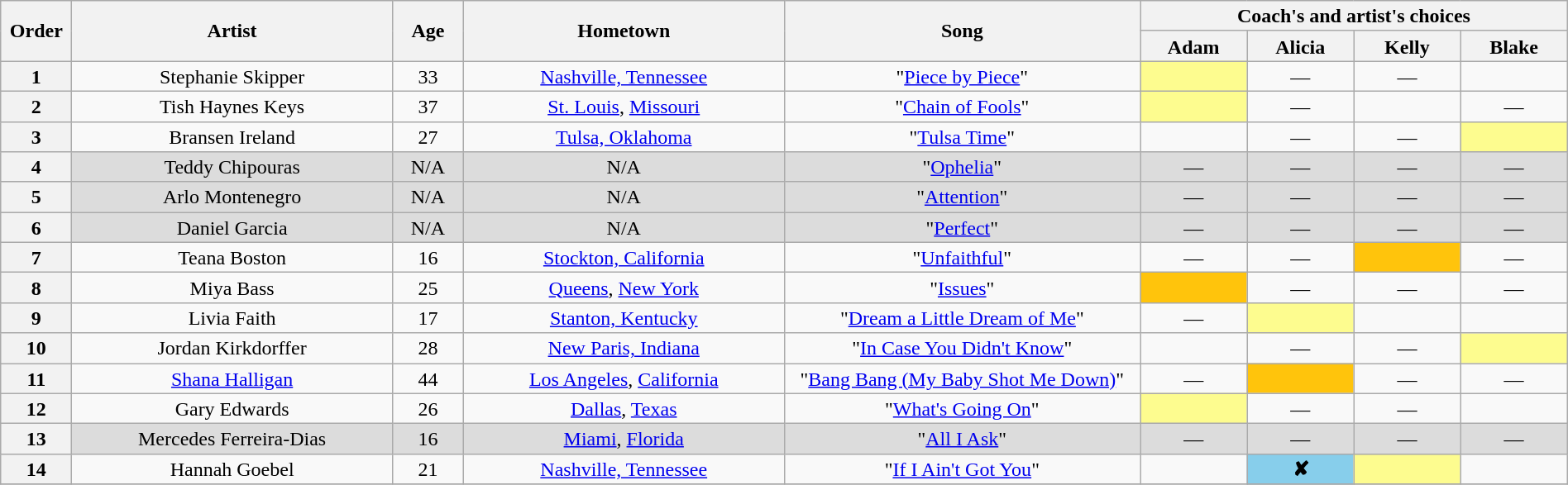<table class="wikitable" style="text-align:center; line-height:17px; width:100%;">
<tr>
<th scope="col" rowspan="2" style="width:04%;">Order</th>
<th scope="col" rowspan="2" style="width:18%;">Artist</th>
<th scope="col" rowspan="2" style="width:04%;">Age</th>
<th scope="col" rowspan="2" style="width:18%;">Hometown</th>
<th scope="col" rowspan="2" style="width:20%;">Song</th>
<th scope="col" colspan="4" style="width:24%;">Coach's and artist's choices</th>
</tr>
<tr>
<th style="width:06%;">Adam</th>
<th style="width:06%;">Alicia</th>
<th style="width:06%;">Kelly</th>
<th style="width:06%;">Blake</th>
</tr>
<tr>
<th>1</th>
<td>Stephanie Skipper</td>
<td>33</td>
<td><a href='#'>Nashville, Tennessee</a></td>
<td>"<a href='#'>Piece by Piece</a>"</td>
<td style="background:#fdfc8f;"><strong></strong></td>
<td>—</td>
<td>—</td>
<td><strong></strong></td>
</tr>
<tr>
<th>2</th>
<td>Tish Haynes Keys</td>
<td>37</td>
<td><a href='#'>St. Louis</a>, <a href='#'>Missouri</a></td>
<td>"<a href='#'>Chain of Fools</a>"</td>
<td style="background:#fdfc8f;"><strong></strong></td>
<td>—</td>
<td><strong></strong></td>
<td>—</td>
</tr>
<tr>
<th>3</th>
<td>Bransen Ireland</td>
<td>27</td>
<td><a href='#'>Tulsa, Oklahoma</a></td>
<td>"<a href='#'>Tulsa Time</a>"</td>
<td><strong></strong></td>
<td>—</td>
<td>—</td>
<td style="background:#fdfc8f;"><strong></strong></td>
</tr>
<tr style="background:#DCDCDC">
<th>4</th>
<td>Teddy Chipouras</td>
<td>N/A</td>
<td>N/A</td>
<td>"<a href='#'>Ophelia</a>"</td>
<td>—</td>
<td>—</td>
<td>—</td>
<td>—</td>
</tr>
<tr style="background:#DCDCDC">
<th>5</th>
<td>Arlo Montenegro</td>
<td>N/A</td>
<td>N/A</td>
<td>"<a href='#'>Attention</a>"</td>
<td>—</td>
<td>—</td>
<td>—</td>
<td>—</td>
</tr>
<tr style="background:#DCDCDC">
<th>6</th>
<td>Daniel Garcia</td>
<td>N/A</td>
<td>N/A</td>
<td>"<a href='#'>Perfect</a>"</td>
<td>—</td>
<td>—</td>
<td>—</td>
<td>—</td>
</tr>
<tr>
<th>7</th>
<td>Teana Boston</td>
<td>16</td>
<td><a href='#'>Stockton, California</a></td>
<td>"<a href='#'>Unfaithful</a>"</td>
<td>—</td>
<td>—</td>
<td style="background:#FFC40C;"><strong></strong></td>
<td>—</td>
</tr>
<tr>
<th>8</th>
<td>Miya Bass</td>
<td>25</td>
<td><a href='#'>Queens</a>, <a href='#'>New York</a></td>
<td>"<a href='#'>Issues</a>"</td>
<td style="background:#FFC40C;"><strong></strong></td>
<td>—</td>
<td>—</td>
<td>—</td>
</tr>
<tr>
<th>9</th>
<td>Livia Faith</td>
<td>17</td>
<td><a href='#'>Stanton, Kentucky</a></td>
<td>"<a href='#'>Dream a Little Dream of Me</a>"</td>
<td>—</td>
<td style="background:#fdfc8f;"><strong></strong></td>
<td><strong></strong></td>
<td><strong></strong></td>
</tr>
<tr>
<th>10</th>
<td>Jordan Kirkdorffer</td>
<td>28</td>
<td><a href='#'>New Paris, Indiana</a></td>
<td>"<a href='#'>In Case You Didn't Know</a>"</td>
<td><strong></strong></td>
<td>—</td>
<td>—</td>
<td style="background:#fdfc8f;"><strong></strong></td>
</tr>
<tr>
<th>11</th>
<td><a href='#'>Shana Halligan</a></td>
<td>44</td>
<td><a href='#'>Los Angeles</a>, <a href='#'>California</a></td>
<td>"<a href='#'>Bang Bang (My Baby Shot Me Down)</a>"</td>
<td>—</td>
<td style="background:#FFC40C;"><strong></strong></td>
<td>—</td>
<td>—</td>
</tr>
<tr>
<th>12</th>
<td>Gary Edwards</td>
<td>26</td>
<td><a href='#'>Dallas</a>, <a href='#'>Texas</a></td>
<td>"<a href='#'>What's Going On</a>"</td>
<td style="background:#fdfc8f;"><strong></strong></td>
<td>—</td>
<td>—</td>
<td><strong></strong></td>
</tr>
<tr style="background:#DCDCDC;">
<th>13</th>
<td>Mercedes Ferreira-Dias</td>
<td>16</td>
<td><a href='#'>Miami</a>, <a href='#'>Florida</a></td>
<td>"<a href='#'>All I Ask</a>"</td>
<td>—</td>
<td>—</td>
<td>—</td>
<td>—</td>
</tr>
<tr>
<th>14</th>
<td>Hannah Goebel</td>
<td>21</td>
<td><a href='#'>Nashville, Tennessee</a></td>
<td>"<a href='#'>If I Ain't Got You</a>"</td>
<td><strong></strong></td>
<td bgcolor="#87ceeb"><strong>✘</strong></td>
<td style="background:#fdfc8f;"><strong></strong></td>
<td><strong></strong></td>
</tr>
<tr>
</tr>
</table>
